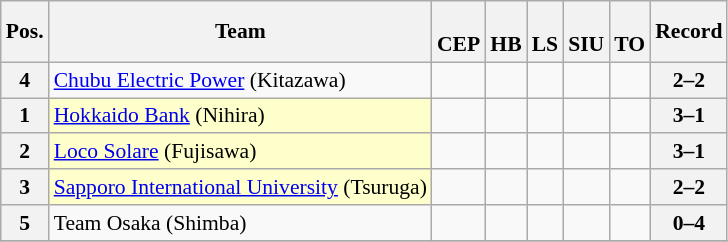<table class="wikitable sortable nowrap" style="text-align:center; font-size:0.9em;">
<tr>
<th>Pos.</th>
<th>Team</th>
<th><br>CEP</th>
<th><br>HB</th>
<th><br>LS</th>
<th><br>SIU</th>
<th><br>TO</th>
<th>Record</th>
</tr>
<tr>
<th>4</th>
<td style="text-align:left;" data-sort-value="Chubu"> <a href='#'>Chubu Electric Power</a> (Kitazawa)</td>
<td> </td>
<td> </td>
<td> </td>
<td> </td>
<td> </td>
<th>2–2</th>
</tr>
<tr>
<th>1</th>
<td style="text-align:left; background:#ffffcc;" data-sort-value="Hokkaido"> <a href='#'>Hokkaido Bank</a> (Nihira)</td>
<td> </td>
<td> </td>
<td> </td>
<td> </td>
<td> </td>
<th>3–1</th>
</tr>
<tr>
<th>2</th>
<td style="text-align:left; background:#ffffcc;" data-sort-value="Loco"> <a href='#'>Loco Solare</a> (Fujisawa)</td>
<td> </td>
<td> </td>
<td> </td>
<td> </td>
<td> </td>
<th>3–1</th>
</tr>
<tr>
<th>3</th>
<td style="text-align:left; background:#ffffcc;" data-sort-value="Sapporo"> <a href='#'>Sapporo International University</a> (Tsuruga)</td>
<td> </td>
<td> </td>
<td> </td>
<td> </td>
<td> </td>
<th>2–2</th>
</tr>
<tr>
<th>5</th>
<td style="text-align:left;" data-sort-value="Team"> Team Osaka (Shimba)</td>
<td> </td>
<td> </td>
<td> </td>
<td> </td>
<td> </td>
<th>0–4</th>
</tr>
<tr>
</tr>
</table>
